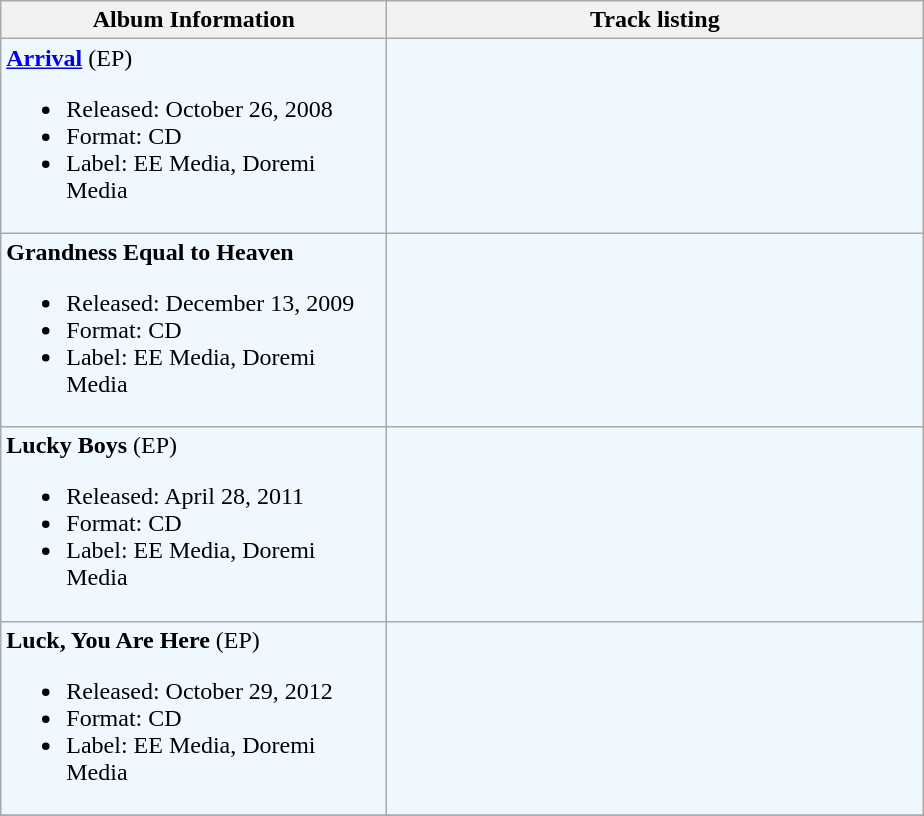<table class="wikitable">
<tr>
<th align="left" width="250px">Album Information</th>
<th align="left" width="350px">Track listing</th>
</tr>
<tr bgcolor="#F0F8FF">
<td align="left"><strong><a href='#'>Arrival</a></strong> (EP)<br><ul><li>Released: October 26, 2008</li><li>Format: CD</li><li>Label: EE Media, Doremi Media</li></ul></td>
<td align="left" style="font-size: 85%;"></td>
</tr>
<tr bgcolor="#F0F8FF">
<td align="left"><strong>Grandness Equal to Heaven</strong><br><ul><li>Released: December 13, 2009</li><li>Format: CD</li><li>Label: EE Media, Doremi Media</li></ul></td>
<td align="left" style="font-size: 85%;"></td>
</tr>
<tr bgcolor="#F0F8FF">
<td align="left"><strong>Lucky Boys</strong> (EP)<br><ul><li>Released: April 28, 2011</li><li>Format: CD</li><li>Label: EE Media, Doremi Media</li></ul></td>
<td align="left" style="font-size: 85%;"></td>
</tr>
<tr bgcolor="#F0F8FF">
<td align="left"><strong>Luck, You Are Here</strong> (EP)<br><ul><li>Released: October 29, 2012</li><li>Format: CD</li><li>Label: EE Media, Doremi Media</li></ul></td>
<td align="left" style="font-size: 85%;"></td>
</tr>
<tr>
</tr>
</table>
